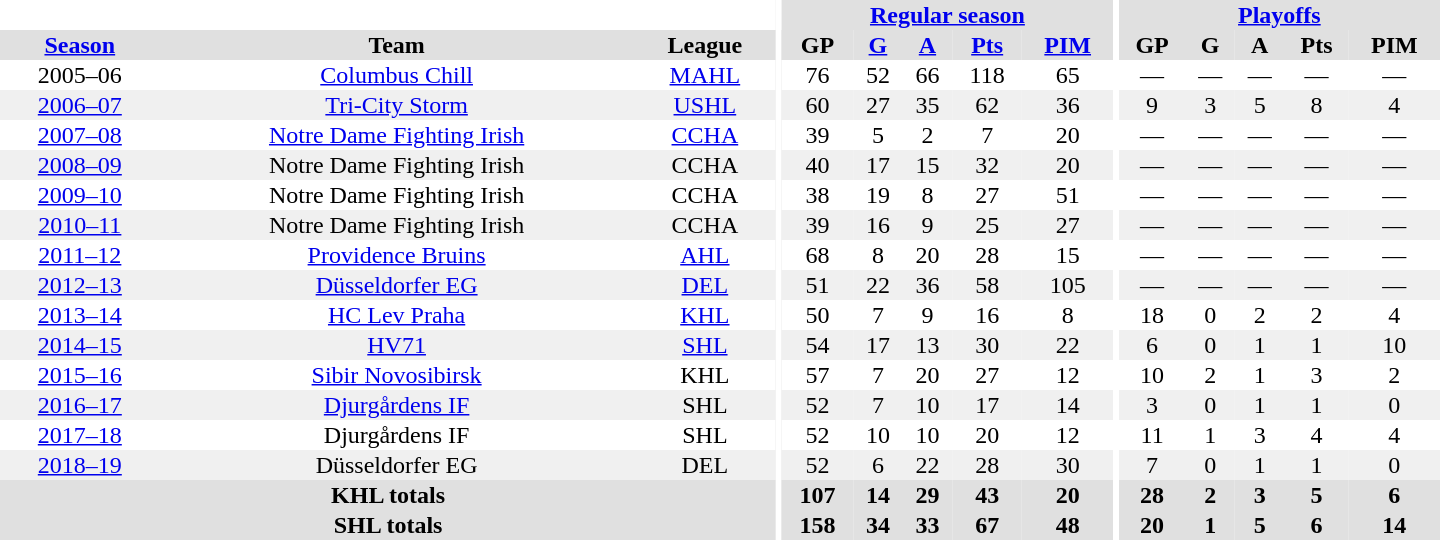<table border="0" cellpadding="1" cellspacing="0" style="text-align:center; width:60em">
<tr bgcolor="#e0e0e0">
<th colspan="3" bgcolor="#ffffff"></th>
<th rowspan="99" bgcolor="#ffffff"></th>
<th colspan="5"><a href='#'>Regular season</a></th>
<th rowspan="99" bgcolor="#ffffff"></th>
<th colspan="5"><a href='#'>Playoffs</a></th>
</tr>
<tr bgcolor="#e0e0e0">
<th><a href='#'>Season</a></th>
<th>Team</th>
<th>League</th>
<th>GP</th>
<th><a href='#'>G</a></th>
<th><a href='#'>A</a></th>
<th><a href='#'>Pts</a></th>
<th><a href='#'>PIM</a></th>
<th>GP</th>
<th>G</th>
<th>A</th>
<th>Pts</th>
<th>PIM</th>
</tr>
<tr>
<td>2005–06</td>
<td><a href='#'>Columbus Chill</a></td>
<td><a href='#'>MAHL</a></td>
<td>76</td>
<td>52</td>
<td>66</td>
<td>118</td>
<td>65</td>
<td>—</td>
<td>—</td>
<td>—</td>
<td>—</td>
<td>—</td>
</tr>
<tr bgcolor="#f0f0f0">
<td><a href='#'>2006–07</a></td>
<td><a href='#'>Tri-City Storm</a></td>
<td><a href='#'>USHL</a></td>
<td>60</td>
<td>27</td>
<td>35</td>
<td>62</td>
<td>36</td>
<td>9</td>
<td>3</td>
<td>5</td>
<td>8</td>
<td>4</td>
</tr>
<tr>
<td><a href='#'>2007–08</a></td>
<td><a href='#'>Notre Dame Fighting Irish</a></td>
<td><a href='#'>CCHA</a></td>
<td>39</td>
<td>5</td>
<td>2</td>
<td>7</td>
<td>20</td>
<td>—</td>
<td>—</td>
<td>—</td>
<td>—</td>
<td>—</td>
</tr>
<tr bgcolor="#f0f0f0">
<td><a href='#'>2008–09</a></td>
<td>Notre Dame Fighting Irish</td>
<td>CCHA</td>
<td>40</td>
<td>17</td>
<td>15</td>
<td>32</td>
<td>20</td>
<td>—</td>
<td>—</td>
<td>—</td>
<td>—</td>
<td>—</td>
</tr>
<tr>
<td><a href='#'>2009–10</a></td>
<td>Notre Dame Fighting Irish</td>
<td>CCHA</td>
<td>38</td>
<td>19</td>
<td>8</td>
<td>27</td>
<td>51</td>
<td>—</td>
<td>—</td>
<td>—</td>
<td>—</td>
<td>—</td>
</tr>
<tr bgcolor="#f0f0f0">
<td><a href='#'>2010–11</a></td>
<td>Notre Dame Fighting Irish</td>
<td>CCHA</td>
<td>39</td>
<td>16</td>
<td>9</td>
<td>25</td>
<td>27</td>
<td>—</td>
<td>—</td>
<td>—</td>
<td>—</td>
<td>—</td>
</tr>
<tr>
<td><a href='#'>2011–12</a></td>
<td><a href='#'>Providence Bruins</a></td>
<td><a href='#'>AHL</a></td>
<td>68</td>
<td>8</td>
<td>20</td>
<td>28</td>
<td>15</td>
<td>—</td>
<td>—</td>
<td>—</td>
<td>—</td>
<td>—</td>
</tr>
<tr bgcolor="#f0f0f0">
<td><a href='#'>2012–13</a></td>
<td><a href='#'>Düsseldorfer EG</a></td>
<td><a href='#'>DEL</a></td>
<td>51</td>
<td>22</td>
<td>36</td>
<td>58</td>
<td>105</td>
<td>—</td>
<td>—</td>
<td>—</td>
<td>—</td>
<td>—</td>
</tr>
<tr>
<td><a href='#'>2013–14</a></td>
<td><a href='#'>HC Lev Praha</a></td>
<td><a href='#'>KHL</a></td>
<td>50</td>
<td>7</td>
<td>9</td>
<td>16</td>
<td>8</td>
<td>18</td>
<td>0</td>
<td>2</td>
<td>2</td>
<td>4</td>
</tr>
<tr bgcolor="#f0f0f0">
<td><a href='#'>2014–15</a></td>
<td><a href='#'>HV71</a></td>
<td><a href='#'>SHL</a></td>
<td>54</td>
<td>17</td>
<td>13</td>
<td>30</td>
<td>22</td>
<td>6</td>
<td>0</td>
<td>1</td>
<td>1</td>
<td>10</td>
</tr>
<tr>
<td><a href='#'>2015–16</a></td>
<td><a href='#'>Sibir Novosibirsk</a></td>
<td>KHL</td>
<td>57</td>
<td>7</td>
<td>20</td>
<td>27</td>
<td>12</td>
<td>10</td>
<td>2</td>
<td>1</td>
<td>3</td>
<td>2</td>
</tr>
<tr bgcolor="#f0f0f0">
<td><a href='#'>2016–17</a></td>
<td><a href='#'>Djurgårdens IF</a></td>
<td>SHL</td>
<td>52</td>
<td>7</td>
<td>10</td>
<td>17</td>
<td>14</td>
<td>3</td>
<td>0</td>
<td>1</td>
<td>1</td>
<td>0</td>
</tr>
<tr>
<td><a href='#'>2017–18</a></td>
<td>Djurgårdens IF</td>
<td>SHL</td>
<td>52</td>
<td>10</td>
<td>10</td>
<td>20</td>
<td>12</td>
<td>11</td>
<td>1</td>
<td>3</td>
<td>4</td>
<td>4</td>
</tr>
<tr bgcolor="#f0f0f0">
<td><a href='#'>2018–19</a></td>
<td>Düsseldorfer EG</td>
<td>DEL</td>
<td>52</td>
<td>6</td>
<td>22</td>
<td>28</td>
<td>30</td>
<td>7</td>
<td>0</td>
<td>1</td>
<td>1</td>
<td>0</td>
</tr>
<tr bgcolor="#e0e0e0">
<th colspan="3">KHL totals</th>
<th>107</th>
<th>14</th>
<th>29</th>
<th>43</th>
<th>20</th>
<th>28</th>
<th>2</th>
<th>3</th>
<th>5</th>
<th>6</th>
</tr>
<tr bgcolor="#e0e0e0">
<th colspan="3">SHL totals</th>
<th>158</th>
<th>34</th>
<th>33</th>
<th>67</th>
<th>48</th>
<th>20</th>
<th>1</th>
<th>5</th>
<th>6</th>
<th>14</th>
</tr>
</table>
